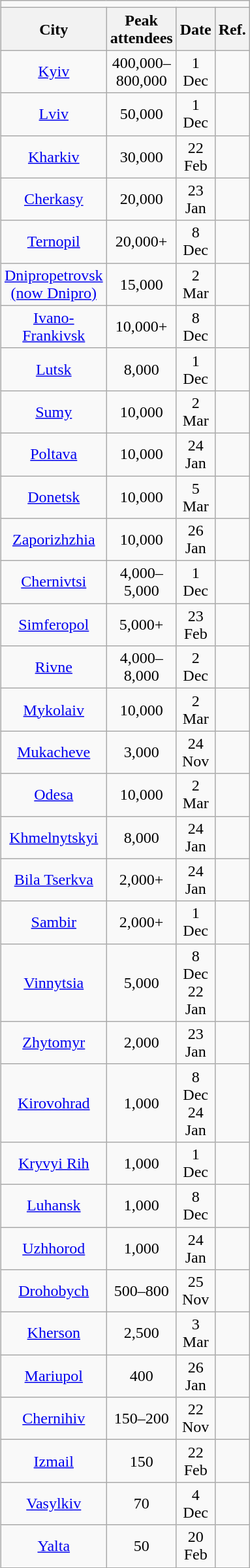<table class="wikitable" style="float:right; text-align:center; width:200px;">
<tr style="width:15em; text-align:right;">
<td colspan=4></td>
</tr>
<tr>
<th>City</th>
<th>Peak attendees</th>
<th>Date</th>
<th>Ref.</th>
</tr>
<tr>
<td><a href='#'>Kyiv</a></td>
<td>400,000–800,000</td>
<td>1 Dec</td>
<td></td>
</tr>
<tr>
<td><a href='#'>Lviv</a></td>
<td>50,000</td>
<td>1 Dec</td>
<td></td>
</tr>
<tr>
<td><a href='#'>Kharkiv</a></td>
<td>30,000</td>
<td>22 Feb</td>
<td></td>
</tr>
<tr>
<td><a href='#'>Cherkasy</a></td>
<td>20,000</td>
<td>23 Jan</td>
<td></td>
</tr>
<tr>
<td><a href='#'>Ternopil</a></td>
<td>20,000+</td>
<td>8 Dec</td>
<td></td>
</tr>
<tr>
<td><a href='#'>Dnipropetrovsk (now Dnipro)</a></td>
<td>15,000</td>
<td>2 Mar</td>
<td></td>
</tr>
<tr>
<td><a href='#'>Ivano-Frankivsk</a></td>
<td>10,000+</td>
<td>8 Dec</td>
<td></td>
</tr>
<tr>
<td><a href='#'>Lutsk</a></td>
<td>8,000</td>
<td>1 Dec</td>
<td></td>
</tr>
<tr>
<td><a href='#'>Sumy</a></td>
<td>10,000</td>
<td>2 Mar</td>
<td></td>
</tr>
<tr>
<td><a href='#'>Poltava</a></td>
<td>10,000</td>
<td>24 Jan</td>
<td></td>
</tr>
<tr>
<td><a href='#'>Donetsk</a></td>
<td>10,000</td>
<td>5 Mar</td>
<td></td>
</tr>
<tr>
<td><a href='#'>Zaporizhzhia</a></td>
<td>10,000</td>
<td>26 Jan</td>
<td></td>
</tr>
<tr>
<td><a href='#'>Chernivtsi</a></td>
<td>4,000–5,000</td>
<td>1 Dec</td>
<td></td>
</tr>
<tr>
<td><a href='#'>Simferopol</a></td>
<td>5,000+</td>
<td>23 Feb</td>
<td></td>
</tr>
<tr>
<td><a href='#'>Rivne</a></td>
<td>4,000–8,000</td>
<td>2 Dec</td>
<td></td>
</tr>
<tr>
<td><a href='#'>Mykolaiv</a></td>
<td>10,000</td>
<td>2 Mar</td>
<td></td>
</tr>
<tr>
<td><a href='#'>Mukacheve</a></td>
<td>3,000</td>
<td>24 Nov</td>
<td></td>
</tr>
<tr>
<td><a href='#'>Odesa</a></td>
<td>10,000</td>
<td>2 Mar</td>
<td></td>
</tr>
<tr>
<td><a href='#'>Khmelnytskyi</a></td>
<td>8,000</td>
<td>24 Jan</td>
<td></td>
</tr>
<tr>
<td><a href='#'>Bila Tserkva</a></td>
<td>2,000+</td>
<td>24 Jan</td>
<td></td>
</tr>
<tr>
<td><a href='#'>Sambir</a></td>
<td>2,000+</td>
<td>1 Dec</td>
<td></td>
</tr>
<tr>
<td><a href='#'>Vinnytsia</a></td>
<td>5,000</td>
<td>8 Dec 22 Jan</td>
<td></td>
</tr>
<tr>
<td><a href='#'>Zhytomyr</a></td>
<td>2,000</td>
<td>23 Jan</td>
<td></td>
</tr>
<tr>
<td><a href='#'>Kirovohrad</a></td>
<td>1,000</td>
<td>8 Dec 24 Jan</td>
<td></td>
</tr>
<tr>
<td><a href='#'>Kryvyi Rih</a></td>
<td>1,000</td>
<td>1 Dec</td>
<td></td>
</tr>
<tr>
<td><a href='#'>Luhansk</a></td>
<td>1,000</td>
<td>8 Dec</td>
<td></td>
</tr>
<tr>
<td><a href='#'>Uzhhorod</a></td>
<td>1,000</td>
<td>24 Jan</td>
<td></td>
</tr>
<tr>
<td><a href='#'>Drohobych</a></td>
<td>500–800</td>
<td>25 Nov</td>
<td></td>
</tr>
<tr>
<td><a href='#'>Kherson</a></td>
<td>2,500</td>
<td>3 Mar</td>
<td></td>
</tr>
<tr>
<td><a href='#'>Mariupol</a></td>
<td>400</td>
<td>26 Jan</td>
<td></td>
</tr>
<tr>
<td><a href='#'>Chernihiv</a></td>
<td>150–200</td>
<td>22 Nov</td>
<td></td>
</tr>
<tr>
<td><a href='#'>Izmail</a></td>
<td>150</td>
<td>22 Feb</td>
<td></td>
</tr>
<tr>
<td><a href='#'>Vasylkiv</a></td>
<td>70</td>
<td>4 Dec</td>
<td></td>
</tr>
<tr>
<td><a href='#'>Yalta</a></td>
<td>50</td>
<td>20 Feb</td>
<td></td>
</tr>
</table>
